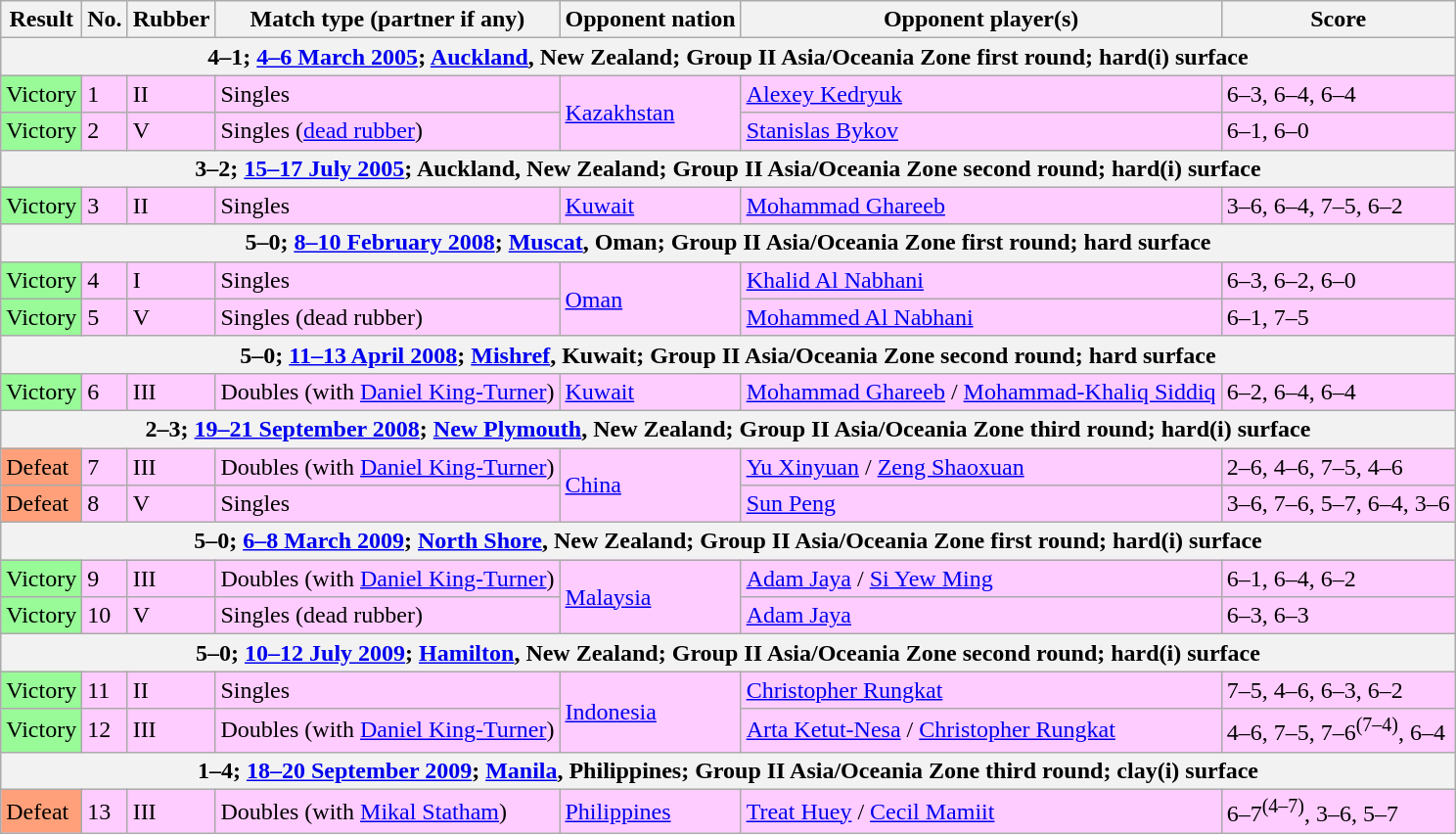<table class=wikitable font-size:97%>
<tr>
<th scope="col">Result</th>
<th scope="col">No.</th>
<th scope="col">Rubber</th>
<th scope="col">Match type (partner if any)</th>
<th scope="col">Opponent nation</th>
<th scope="col">Opponent player(s)</th>
<th scope="col">Score</th>
</tr>
<tr>
<th colspan=7>4–1; <a href='#'>4–6 March 2005</a>; <a href='#'>Auckland</a>, New Zealand; Group II Asia/Oceania Zone first round; hard(i) surface</th>
</tr>
<tr style="background:#fcf;">
<td bgcolor=98FB98>Victory</td>
<td>1</td>
<td>II</td>
<td>Singles</td>
<td rowspan=2> <a href='#'>Kazakhstan</a></td>
<td><a href='#'>Alexey Kedryuk</a></td>
<td>6–3, 6–4, 6–4</td>
</tr>
<tr style="background:#fcf;">
<td bgcolor=98FB98>Victory</td>
<td>2</td>
<td>V</td>
<td>Singles (<a href='#'>dead rubber</a>)</td>
<td><a href='#'>Stanislas Bykov</a></td>
<td>6–1, 6–0</td>
</tr>
<tr>
<th colspan=7>3–2; <a href='#'>15–17 July 2005</a>; Auckland, New Zealand; Group II Asia/Oceania Zone second round; hard(i) surface</th>
</tr>
<tr style="background:#fcf;">
<td bgcolor=98FB98>Victory</td>
<td>3</td>
<td>II</td>
<td>Singles</td>
<td> <a href='#'>Kuwait</a></td>
<td><a href='#'>Mohammad Ghareeb</a></td>
<td>3–6, 6–4, 7–5, 6–2</td>
</tr>
<tr>
<th colspan=7>5–0; <a href='#'>8–10 February 2008</a>; <a href='#'>Muscat</a>, Oman; Group II Asia/Oceania Zone first round; hard surface</th>
</tr>
<tr style="background:#fcf;">
<td bgcolor=98FB98>Victory</td>
<td>4</td>
<td>I</td>
<td>Singles</td>
<td rowspan=2> <a href='#'>Oman</a></td>
<td><a href='#'>Khalid Al Nabhani</a></td>
<td>6–3, 6–2, 6–0</td>
</tr>
<tr style="background:#fcf;">
<td bgcolor=98FB98>Victory</td>
<td>5</td>
<td>V</td>
<td>Singles (dead rubber)</td>
<td><a href='#'>Mohammed Al Nabhani</a></td>
<td>6–1, 7–5</td>
</tr>
<tr>
<th colspan=7>5–0; <a href='#'>11–13 April 2008</a>; <a href='#'>Mishref</a>, Kuwait; Group II Asia/Oceania Zone second round; hard surface</th>
</tr>
<tr style="background:#fcf;">
<td bgcolor=98FB98>Victory</td>
<td>6</td>
<td>III</td>
<td>Doubles (with <a href='#'>Daniel King-Turner</a>)</td>
<td> <a href='#'>Kuwait</a></td>
<td><a href='#'>Mohammad Ghareeb</a> / <a href='#'>Mohammad-Khaliq Siddiq</a></td>
<td>6–2, 6–4, 6–4</td>
</tr>
<tr>
<th colspan=7>2–3; <a href='#'>19–21 September 2008</a>; <a href='#'>New Plymouth</a>, New Zealand; Group II Asia/Oceania Zone third round; hard(i) surface</th>
</tr>
<tr style="background:#fcf;">
<td bgcolor=FFA07A>Defeat</td>
<td>7</td>
<td>III</td>
<td>Doubles (with <a href='#'>Daniel King-Turner</a>)</td>
<td rowspan=2> <a href='#'>China</a></td>
<td><a href='#'>Yu Xinyuan</a> / <a href='#'>Zeng Shaoxuan</a></td>
<td>2–6, 4–6, 7–5, 4–6</td>
</tr>
<tr style="background:#fcf;">
<td bgcolor=FFA07A>Defeat</td>
<td>8</td>
<td>V</td>
<td>Singles</td>
<td><a href='#'>Sun Peng</a></td>
<td>3–6, 7–6, 5–7, 6–4, 3–6</td>
</tr>
<tr>
<th colspan=7>5–0; <a href='#'>6–8 March 2009</a>; <a href='#'>North Shore</a>, New Zealand; Group II Asia/Oceania Zone first round; hard(i) surface</th>
</tr>
<tr style="background:#fcf;">
<td bgcolor=98FB98>Victory</td>
<td>9</td>
<td>III</td>
<td>Doubles (with <a href='#'>Daniel King-Turner</a>)</td>
<td rowspan=2> <a href='#'>Malaysia</a></td>
<td><a href='#'>Adam Jaya</a> / <a href='#'>Si Yew Ming</a></td>
<td>6–1, 6–4, 6–2</td>
</tr>
<tr style="background:#fcf;">
<td bgcolor=98FB98>Victory</td>
<td>10</td>
<td>V</td>
<td>Singles (dead rubber)</td>
<td><a href='#'>Adam Jaya</a></td>
<td>6–3, 6–3</td>
</tr>
<tr>
<th colspan=7>5–0; <a href='#'>10–12 July 2009</a>; <a href='#'>Hamilton</a>, New Zealand; Group II Asia/Oceania Zone second round; hard(i) surface</th>
</tr>
<tr style="background:#fcf;">
<td bgcolor=98FB98>Victory</td>
<td>11</td>
<td>II</td>
<td>Singles</td>
<td rowspan=2> <a href='#'>Indonesia</a></td>
<td><a href='#'>Christopher Rungkat</a></td>
<td>7–5, 4–6, 6–3, 6–2</td>
</tr>
<tr style="background:#fcf;">
<td bgcolor=98FB98>Victory</td>
<td>12</td>
<td>III</td>
<td>Doubles (with <a href='#'>Daniel King-Turner</a>)</td>
<td><a href='#'>Arta Ketut-Nesa</a> / <a href='#'>Christopher Rungkat</a></td>
<td>4–6, 7–5, 7–6<sup>(7–4)</sup>, 6–4</td>
</tr>
<tr>
<th colspan=7>1–4; <a href='#'>18–20 September 2009</a>; <a href='#'>Manila</a>, Philippines; Group II Asia/Oceania Zone third round; clay(i) surface</th>
</tr>
<tr style="background:#fcf;">
<td bgcolor=FFA07A>Defeat</td>
<td>13</td>
<td>III</td>
<td>Doubles (with <a href='#'>Mikal Statham</a>)</td>
<td> <a href='#'>Philippines</a></td>
<td><a href='#'>Treat Huey</a> / <a href='#'>Cecil Mamiit</a></td>
<td>6–7<sup>(4–7)</sup>, 3–6, 5–7</td>
</tr>
</table>
